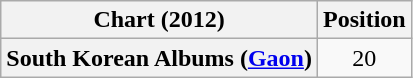<table class="wikitable plainrowheaders" style="text-align:center">
<tr>
<th scope="col">Chart (2012)</th>
<th scope="col">Position</th>
</tr>
<tr>
<th scope="row">South Korean Albums (<a href='#'>Gaon</a>)</th>
<td>20</td>
</tr>
</table>
